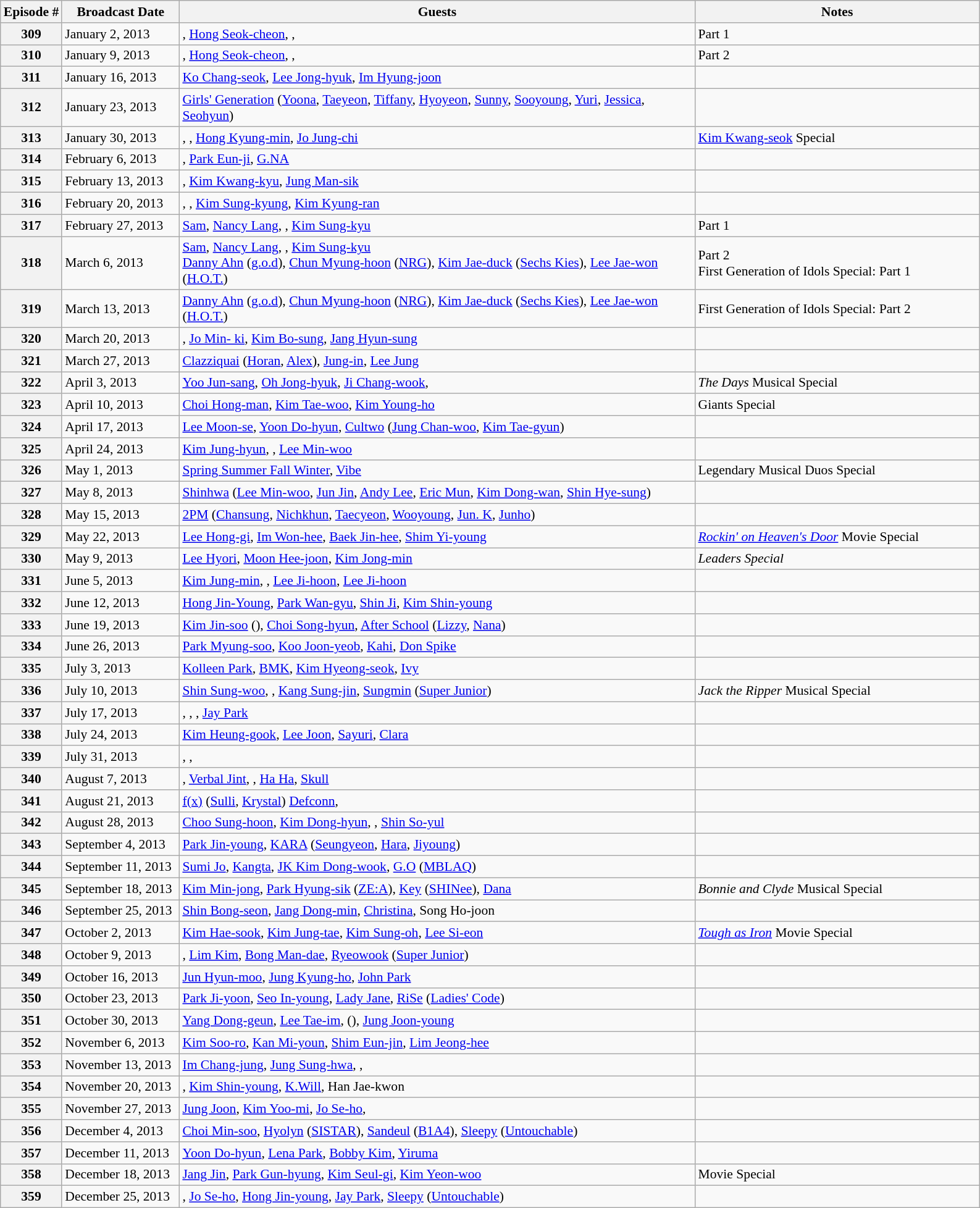<table class="wikitable" style="font-size: 90%;">
<tr>
<th>Episode #</th>
<th width=120>Broadcast Date</th>
<th width=550>Guests</th>
<th width=300>Notes</th>
</tr>
<tr>
<th>309</th>
<td>January 2, 2013</td>
<td>, <a href='#'>Hong Seok-cheon</a>, , </td>
<td>Part 1</td>
</tr>
<tr>
<th>310</th>
<td>January 9, 2013</td>
<td>, <a href='#'>Hong Seok-cheon</a>, , </td>
<td>Part 2</td>
</tr>
<tr>
<th>311</th>
<td>January 16, 2013</td>
<td><a href='#'>Ko Chang-seok</a>, <a href='#'>Lee Jong-hyuk</a>, <a href='#'>Im Hyung-joon</a></td>
<td></td>
</tr>
<tr>
<th>312</th>
<td>January 23, 2013</td>
<td><a href='#'>Girls' Generation</a> (<a href='#'>Yoona</a>, <a href='#'>Taeyeon</a>, <a href='#'>Tiffany</a>, <a href='#'>Hyoyeon</a>, <a href='#'>Sunny</a>, <a href='#'>Sooyoung</a>, <a href='#'>Yuri</a>, <a href='#'>Jessica</a>, <a href='#'>Seohyun</a>)</td>
<td></td>
</tr>
<tr>
<th>313</th>
<td>January 30, 2013</td>
<td>, , <a href='#'>Hong Kyung-min</a>, <a href='#'>Jo Jung-chi</a></td>
<td><a href='#'>Kim Kwang-seok</a> Special</td>
</tr>
<tr>
<th>314</th>
<td>February 6, 2013</td>
<td>, <a href='#'>Park Eun-ji</a>, <a href='#'>G.NA</a></td>
<td></td>
</tr>
<tr>
<th>315</th>
<td>February 13, 2013</td>
<td>, <a href='#'>Kim Kwang-kyu</a>, <a href='#'>Jung Man-sik</a></td>
<td></td>
</tr>
<tr>
<th>316</th>
<td>February 20, 2013</td>
<td>, , <a href='#'>Kim Sung-kyung</a>, <a href='#'>Kim Kyung-ran</a></td>
<td></td>
</tr>
<tr>
<th>317</th>
<td>February 27, 2013</td>
<td><a href='#'>Sam</a>, <a href='#'>Nancy Lang</a>, , <a href='#'>Kim Sung-kyu</a></td>
<td>Part 1</td>
</tr>
<tr>
<th>318</th>
<td>March 6, 2013</td>
<td><a href='#'>Sam</a>, <a href='#'>Nancy Lang</a>, , <a href='#'>Kim Sung-kyu</a> <br> <a href='#'>Danny Ahn</a> (<a href='#'>g.o.d</a>), <a href='#'>Chun Myung-hoon</a> (<a href='#'>NRG</a>), <a href='#'>Kim Jae-duck</a> (<a href='#'>Sechs Kies</a>), <a href='#'>Lee Jae-won</a> (<a href='#'>H.O.T.</a>)</td>
<td>Part 2 <br> First Generation of Idols Special: Part 1</td>
</tr>
<tr>
<th>319</th>
<td>March 13, 2013</td>
<td><a href='#'>Danny Ahn</a> (<a href='#'>g.o.d</a>), <a href='#'>Chun Myung-hoon</a> (<a href='#'>NRG</a>), <a href='#'>Kim Jae-duck</a> (<a href='#'>Sechs Kies</a>), <a href='#'>Lee Jae-won</a> (<a href='#'>H.O.T.</a>)</td>
<td>First Generation of Idols Special: Part 2</td>
</tr>
<tr>
<th>320</th>
<td>March 20, 2013</td>
<td>, <a href='#'>Jo Min- ki</a>, <a href='#'>Kim Bo-sung</a>, <a href='#'>Jang Hyun-sung</a></td>
<td></td>
</tr>
<tr>
<th>321</th>
<td>March 27, 2013</td>
<td><a href='#'>Clazziquai</a> (<a href='#'>Horan</a>, <a href='#'>Alex</a>), <a href='#'>Jung-in</a>, <a href='#'>Lee Jung</a></td>
<td></td>
</tr>
<tr>
<th>322</th>
<td>April 3, 2013</td>
<td><a href='#'>Yoo Jun-sang</a>, <a href='#'>Oh Jong-hyuk</a>, <a href='#'>Ji Chang-wook</a>, </td>
<td><em>The Days</em> Musical Special</td>
</tr>
<tr>
<th>323</th>
<td>April 10, 2013</td>
<td><a href='#'>Choi Hong-man</a>, <a href='#'>Kim Tae-woo</a>, <a href='#'>Kim Young-ho</a></td>
<td>Giants Special</td>
</tr>
<tr>
<th>324</th>
<td>April 17, 2013</td>
<td><a href='#'>Lee Moon-se</a>, <a href='#'>Yoon Do-hyun</a>, <a href='#'>Cultwo</a> (<a href='#'>Jung Chan-woo</a>, <a href='#'>Kim Tae-gyun</a>)</td>
<td></td>
</tr>
<tr>
<th>325</th>
<td>April 24, 2013</td>
<td><a href='#'>Kim Jung-hyun</a>, , <a href='#'>Lee Min-woo</a></td>
<td></td>
</tr>
<tr>
<th>326</th>
<td>May 1, 2013</td>
<td><a href='#'>Spring Summer Fall Winter</a>, <a href='#'>Vibe</a></td>
<td>Legendary Musical Duos Special</td>
</tr>
<tr>
<th>327</th>
<td>May 8, 2013</td>
<td><a href='#'>Shinhwa</a> (<a href='#'>Lee Min-woo</a>, <a href='#'>Jun Jin</a>, <a href='#'>Andy Lee</a>, <a href='#'>Eric Mun</a>, <a href='#'>Kim Dong-wan</a>, <a href='#'>Shin Hye-sung</a>)</td>
<td></td>
</tr>
<tr>
<th>328</th>
<td>May 15, 2013</td>
<td><a href='#'>2PM</a> (<a href='#'>Chansung</a>, <a href='#'>Nichkhun</a>, <a href='#'>Taecyeon</a>, <a href='#'>Wooyoung</a>, <a href='#'>Jun. K</a>, <a href='#'>Junho</a>)</td>
<td></td>
</tr>
<tr>
<th>329</th>
<td>May 22, 2013</td>
<td><a href='#'>Lee Hong-gi</a>, <a href='#'>Im Won-hee</a>, <a href='#'>Baek Jin-hee</a>, <a href='#'>Shim Yi-young</a></td>
<td><em><a href='#'>Rockin' on Heaven's Door</a></em> Movie Special</td>
</tr>
<tr>
<th>330</th>
<td>May 9, 2013</td>
<td><a href='#'>Lee Hyori</a>, <a href='#'>Moon Hee-joon</a>, <a href='#'>Kim Jong-min</a></td>
<td><em>Leaders Special</em></td>
</tr>
<tr>
<th>331</th>
<td>June 5, 2013</td>
<td><a href='#'>Kim Jung-min</a>, , <a href='#'>Lee Ji-hoon</a>, <a href='#'>Lee Ji-hoon</a></td>
<td></td>
</tr>
<tr>
<th>332</th>
<td>June 12, 2013</td>
<td><a href='#'>Hong Jin-Young</a>, <a href='#'>Park Wan-gyu</a>, <a href='#'>Shin Ji</a>, <a href='#'>Kim Shin-young</a></td>
<td></td>
</tr>
<tr>
<th>333</th>
<td>June 19, 2013</td>
<td><a href='#'>Kim Jin-soo</a> (), <a href='#'>Choi Song-hyun</a>, <a href='#'>After School</a> (<a href='#'>Lizzy</a>, <a href='#'>Nana</a>)</td>
<td></td>
</tr>
<tr>
<th>334</th>
<td>June 26, 2013</td>
<td><a href='#'>Park Myung-soo</a>, <a href='#'>Koo Joon-yeob</a>, <a href='#'>Kahi</a>, <a href='#'>Don Spike</a></td>
<td></td>
</tr>
<tr>
<th>335</th>
<td>July 3, 2013</td>
<td><a href='#'>Kolleen Park</a>, <a href='#'>BMK</a>, <a href='#'>Kim Hyeong-seok</a>, <a href='#'>Ivy</a></td>
<td></td>
</tr>
<tr>
<th>336</th>
<td>July 10, 2013</td>
<td><a href='#'>Shin Sung-woo</a>, , <a href='#'>Kang Sung-jin</a>, <a href='#'>Sungmin</a> (<a href='#'>Super Junior</a>)</td>
<td><em>Jack the Ripper</em> Musical Special</td>
</tr>
<tr>
<th>337</th>
<td>July 17, 2013</td>
<td>, , , <a href='#'>Jay Park</a></td>
<td></td>
</tr>
<tr>
<th>338</th>
<td>July 24, 2013</td>
<td><a href='#'>Kim Heung-gook</a>, <a href='#'>Lee Joon</a>, <a href='#'>Sayuri</a>, <a href='#'>Clara</a></td>
<td></td>
</tr>
<tr>
<th>339</th>
<td>July 31, 2013</td>
<td>, , </td>
<td></td>
</tr>
<tr>
<th>340</th>
<td>August 7, 2013</td>
<td>, <a href='#'>Verbal Jint</a>, , <a href='#'>Ha Ha</a>, <a href='#'>Skull</a></td>
<td></td>
</tr>
<tr>
<th>341</th>
<td>August 21, 2013</td>
<td><a href='#'>f(x)</a> (<a href='#'>Sulli</a>, <a href='#'>Krystal</a>) <a href='#'>Defconn</a>, </td>
<td></td>
</tr>
<tr>
<th>342</th>
<td>August 28, 2013</td>
<td><a href='#'>Choo Sung-hoon</a>, <a href='#'>Kim Dong-hyun</a>, , <a href='#'>Shin So-yul</a></td>
<td></td>
</tr>
<tr>
<th>343</th>
<td>September 4, 2013</td>
<td><a href='#'>Park Jin-young</a>, <a href='#'>KARA</a> (<a href='#'>Seungyeon</a>, <a href='#'>Hara</a>, <a href='#'>Jiyoung</a>)</td>
<td></td>
</tr>
<tr>
<th>344</th>
<td>September 11, 2013</td>
<td><a href='#'>Sumi Jo</a>, <a href='#'>Kangta</a>, <a href='#'>JK Kim Dong-wook</a>, <a href='#'>G.O</a> (<a href='#'>MBLAQ</a>)</td>
<td></td>
</tr>
<tr>
<th>345</th>
<td>September 18, 2013</td>
<td><a href='#'>Kim Min-jong</a>, <a href='#'>Park Hyung-sik</a> (<a href='#'>ZE:A</a>), <a href='#'>Key</a> (<a href='#'>SHINee</a>), <a href='#'>Dana</a></td>
<td><em>Bonnie and Clyde</em> Musical Special</td>
</tr>
<tr>
<th>346</th>
<td>September 25, 2013</td>
<td><a href='#'>Shin Bong-seon</a>, <a href='#'>Jang Dong-min</a>, <a href='#'>Christina</a>, Song Ho-joon</td>
<td></td>
</tr>
<tr>
<th>347</th>
<td>October 2, 2013</td>
<td><a href='#'>Kim Hae-sook</a>, <a href='#'>Kim Jung-tae</a>, <a href='#'>Kim Sung-oh</a>, <a href='#'>Lee Si-eon</a></td>
<td><em><a href='#'>Tough as Iron</a></em> Movie Special</td>
</tr>
<tr>
<th>348</th>
<td>October 9, 2013</td>
<td>, <a href='#'>Lim Kim</a>, <a href='#'>Bong Man-dae</a>, <a href='#'>Ryeowook</a> (<a href='#'>Super Junior</a>)</td>
<td></td>
</tr>
<tr>
<th>349</th>
<td>October 16, 2013</td>
<td><a href='#'>Jun Hyun-moo</a>, <a href='#'>Jung Kyung-ho</a>, <a href='#'>John Park</a></td>
<td></td>
</tr>
<tr>
<th>350</th>
<td>October 23, 2013</td>
<td><a href='#'>Park Ji-yoon</a>, <a href='#'>Seo In-young</a>, <a href='#'>Lady Jane</a>, <a href='#'>RiSe</a> (<a href='#'>Ladies' Code</a>)</td>
<td></td>
</tr>
<tr>
<th>351</th>
<td>October 30, 2013</td>
<td><a href='#'>Yang Dong-geun</a>, <a href='#'>Lee Tae-im</a>,  (), <a href='#'>Jung Joon-young</a></td>
<td></td>
</tr>
<tr>
<th>352</th>
<td>November 6, 2013</td>
<td><a href='#'>Kim Soo-ro</a>, <a href='#'>Kan Mi-youn</a>, <a href='#'>Shim Eun-jin</a>, <a href='#'>Lim Jeong-hee</a></td>
<td></td>
</tr>
<tr>
<th>353</th>
<td>November 13, 2013</td>
<td><a href='#'>Im Chang-jung</a>, <a href='#'>Jung Sung-hwa</a>, , </td>
<td></td>
</tr>
<tr>
<th>354</th>
<td>November 20, 2013</td>
<td>, <a href='#'>Kim Shin-young</a>, <a href='#'>K.Will</a>, Han Jae-kwon</td>
<td></td>
</tr>
<tr>
<th>355</th>
<td>November 27, 2013</td>
<td><a href='#'>Jung Joon</a>, <a href='#'>Kim Yoo-mi</a>, <a href='#'>Jo Se-ho</a>, </td>
<td></td>
</tr>
<tr>
<th>356</th>
<td>December 4, 2013</td>
<td><a href='#'>Choi Min-soo</a>, <a href='#'>Hyolyn</a> (<a href='#'>SISTAR</a>), <a href='#'>Sandeul</a> (<a href='#'>B1A4</a>), <a href='#'>Sleepy</a> (<a href='#'>Untouchable</a>)</td>
<td></td>
</tr>
<tr>
<th>357</th>
<td>December 11, 2013</td>
<td><a href='#'>Yoon Do-hyun</a>, <a href='#'>Lena Park</a>, <a href='#'>Bobby Kim</a>, <a href='#'>Yiruma</a></td>
<td></td>
</tr>
<tr>
<th>358</th>
<td>December 18, 2013</td>
<td><a href='#'>Jang Jin</a>, <a href='#'>Park Gun-hyung</a>, <a href='#'>Kim Seul-gi</a>, <a href='#'>Kim Yeon-woo</a></td>
<td><em></em> Movie Special</td>
</tr>
<tr>
<th>359</th>
<td>December 25, 2013</td>
<td>, <a href='#'>Jo Se-ho</a>, <a href='#'>Hong Jin-young</a>, <a href='#'>Jay Park</a>, <a href='#'>Sleepy</a> (<a href='#'>Untouchable</a>)</td>
<td></td>
</tr>
</table>
